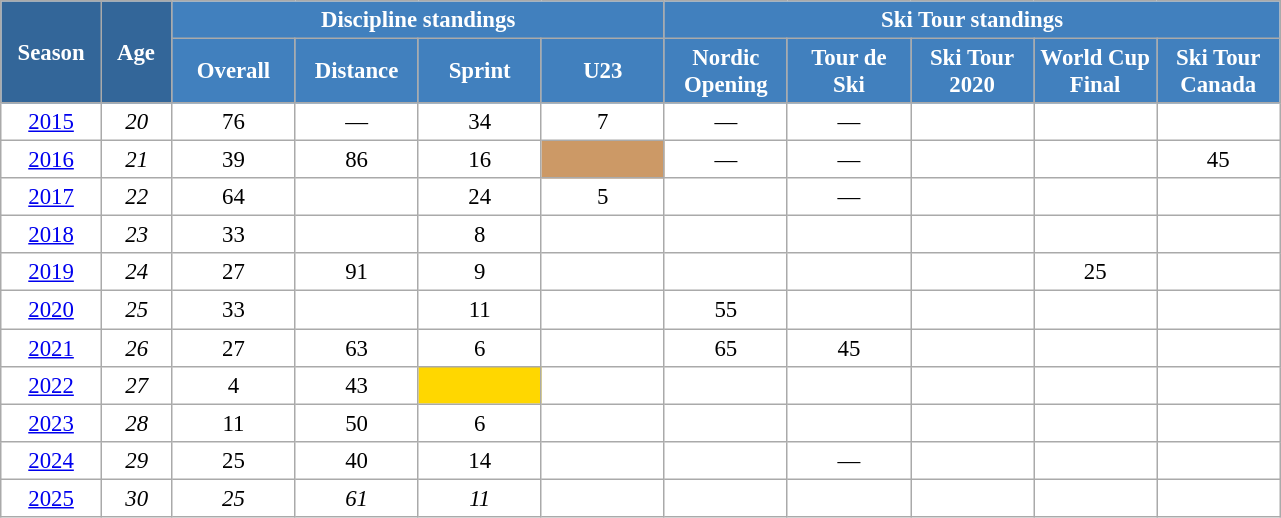<table class="wikitable" style="font-size:95%; text-align:center; border:grey solid 1px; border-collapse:collapse; background:#ffffff;">
<tr>
<th style="background-color:#369; color:white; width:60px;" rowspan="2"> Season </th>
<th style="background-color:#369; color:white; width:40px;" rowspan="2"> Age </th>
<th style="background-color:#4180be; color:white;" colspan="4">Discipline standings</th>
<th style="background-color:#4180be; color:white;" colspan="5">Ski Tour standings</th>
</tr>
<tr>
<th style="background-color:#4180be; color:white; width:75px;">Overall</th>
<th style="background-color:#4180be; color:white; width:75px;">Distance</th>
<th style="background-color:#4180be; color:white; width:75px;">Sprint</th>
<th style="background-color:#4180be; color:white; width:75px;">U23</th>
<th style="background-color:#4180be; color:white; width:75px;">Nordic<br>Opening</th>
<th style="background-color:#4180be; color:white; width:75px;">Tour de<br>Ski</th>
<th style="background-color:#4180be; color:white; width:75px;">Ski Tour<br>2020</th>
<th style="background-color:#4180be; color:white; width:75px;">World Cup<br>Final</th>
<th style="background-color:#4180be; color:white; width:75px;">Ski Tour<br>Canada</th>
</tr>
<tr>
<td><a href='#'>2015</a></td>
<td><em>20</em></td>
<td>76</td>
<td>—</td>
<td>34</td>
<td>7</td>
<td>—</td>
<td>—</td>
<td></td>
<td></td>
<td></td>
</tr>
<tr>
<td><a href='#'>2016</a></td>
<td><em>21</em></td>
<td>39</td>
<td>86</td>
<td>16</td>
<td bgcolor="cc9966"></td>
<td>—</td>
<td>—</td>
<td></td>
<td></td>
<td>45</td>
</tr>
<tr>
<td><a href='#'>2017</a></td>
<td><em>22</em></td>
<td>64</td>
<td></td>
<td>24</td>
<td>5</td>
<td></td>
<td>—</td>
<td></td>
<td></td>
<td></td>
</tr>
<tr>
<td><a href='#'>2018</a></td>
<td><em>23</em></td>
<td>33</td>
<td></td>
<td>8</td>
<td></td>
<td></td>
<td></td>
<td></td>
<td></td>
<td></td>
</tr>
<tr>
<td><a href='#'>2019</a></td>
<td><em>24</em></td>
<td>27</td>
<td>91</td>
<td>9</td>
<td></td>
<td></td>
<td></td>
<td></td>
<td>25</td>
<td></td>
</tr>
<tr>
<td><a href='#'>2020</a></td>
<td><em>25</em></td>
<td>33</td>
<td></td>
<td>11</td>
<td></td>
<td>55</td>
<td></td>
<td></td>
<td></td>
<td></td>
</tr>
<tr>
<td><a href='#'>2021</a></td>
<td><em>26</em></td>
<td>27</td>
<td>63</td>
<td>6</td>
<td></td>
<td>65</td>
<td>45</td>
<td></td>
<td></td>
<td></td>
</tr>
<tr>
<td><a href='#'>2022</a></td>
<td><em>27</em></td>
<td>4</td>
<td>43</td>
<td style="background:gold;"></td>
<td></td>
<td></td>
<td></td>
<td></td>
<td></td>
<td></td>
</tr>
<tr>
<td><a href='#'>2023</a></td>
<td><em>28</em></td>
<td>11</td>
<td>50</td>
<td>6</td>
<td></td>
<td></td>
<td></td>
<td></td>
<td></td>
<td></td>
</tr>
<tr>
<td><a href='#'>2024</a></td>
<td><em>29</em></td>
<td>25</td>
<td>40</td>
<td>14</td>
<td></td>
<td></td>
<td>—</td>
<td></td>
<td></td>
<td></td>
</tr>
<tr>
<td><a href='#'>2025</a></td>
<td><em>30</em></td>
<td><em>25</em></td>
<td><em>61</em></td>
<td><em>11</em></td>
<td></td>
<td></td>
<td></td>
<td></td>
<td></td>
<td></td>
</tr>
</table>
